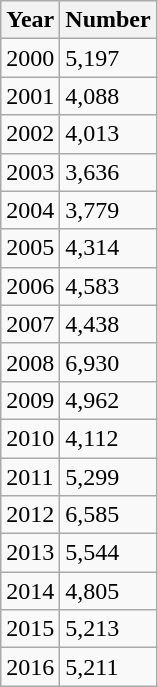<table class="wikitable">
<tr>
<th>Year</th>
<th>Number</th>
</tr>
<tr>
<td>2000</td>
<td>5,197</td>
</tr>
<tr>
<td>2001</td>
<td>4,088</td>
</tr>
<tr>
<td>2002</td>
<td>4,013</td>
</tr>
<tr>
<td>2003</td>
<td>3,636</td>
</tr>
<tr>
<td>2004</td>
<td>3,779</td>
</tr>
<tr>
<td>2005</td>
<td>4,314</td>
</tr>
<tr>
<td>2006</td>
<td>4,583</td>
</tr>
<tr>
<td>2007</td>
<td>4,438</td>
</tr>
<tr>
<td>2008</td>
<td>6,930</td>
</tr>
<tr>
<td>2009</td>
<td>4,962</td>
</tr>
<tr>
<td>2010</td>
<td>4,112</td>
</tr>
<tr>
<td>2011</td>
<td>5,299</td>
</tr>
<tr>
<td>2012</td>
<td>6,585</td>
</tr>
<tr>
<td>2013</td>
<td>5,544</td>
</tr>
<tr>
<td>2014</td>
<td>4,805</td>
</tr>
<tr>
<td>2015</td>
<td>5,213</td>
</tr>
<tr>
<td>2016</td>
<td>5,211</td>
</tr>
</table>
